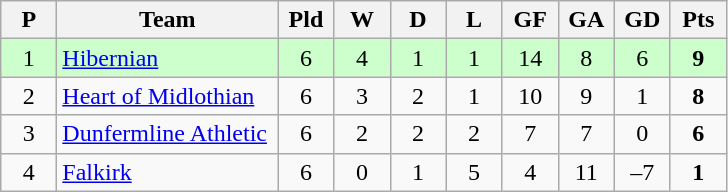<table class="wikitable" style="text-align: center;">
<tr>
<th width=30>P</th>
<th width=140>Team</th>
<th width=30>Pld</th>
<th width=30>W</th>
<th width=30>D</th>
<th width=30>L</th>
<th width=30>GF</th>
<th width=30>GA</th>
<th width=30>GD</th>
<th width=30>Pts</th>
</tr>
<tr style="background:#ccffcc;">
<td>1</td>
<td align=left><a href='#'>Hibernian</a></td>
<td>6</td>
<td>4</td>
<td>1</td>
<td>1</td>
<td>14</td>
<td>8</td>
<td>6</td>
<td><strong>9</strong></td>
</tr>
<tr>
<td>2</td>
<td align=left><a href='#'>Heart of Midlothian</a></td>
<td>6</td>
<td>3</td>
<td>2</td>
<td>1</td>
<td>10</td>
<td>9</td>
<td>1</td>
<td><strong>8</strong></td>
</tr>
<tr>
<td>3</td>
<td align=left><a href='#'>Dunfermline Athletic</a></td>
<td>6</td>
<td>2</td>
<td>2</td>
<td>2</td>
<td>7</td>
<td>7</td>
<td>0</td>
<td><strong>6</strong></td>
</tr>
<tr>
<td>4</td>
<td align=left><a href='#'>Falkirk</a></td>
<td>6</td>
<td>0</td>
<td>1</td>
<td>5</td>
<td>4</td>
<td>11</td>
<td>–7</td>
<td><strong>1</strong></td>
</tr>
</table>
